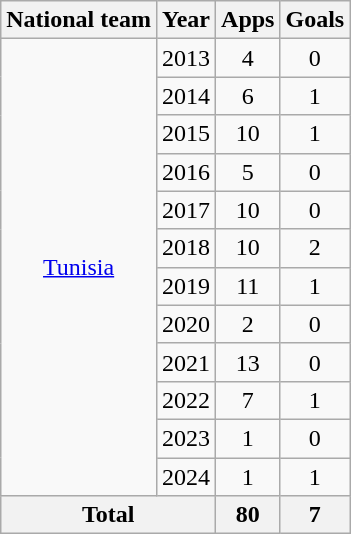<table class="wikitable" style="text-align:center">
<tr>
<th>National team</th>
<th>Year</th>
<th>Apps</th>
<th>Goals</th>
</tr>
<tr>
<td rowspan="12"><a href='#'>Tunisia</a></td>
<td>2013</td>
<td>4</td>
<td>0</td>
</tr>
<tr>
<td>2014</td>
<td>6</td>
<td>1</td>
</tr>
<tr>
<td>2015</td>
<td>10</td>
<td>1</td>
</tr>
<tr>
<td>2016</td>
<td>5</td>
<td>0</td>
</tr>
<tr>
<td>2017</td>
<td>10</td>
<td>0</td>
</tr>
<tr>
<td>2018</td>
<td>10</td>
<td>2</td>
</tr>
<tr>
<td>2019</td>
<td>11</td>
<td>1</td>
</tr>
<tr>
<td>2020</td>
<td>2</td>
<td>0</td>
</tr>
<tr>
<td>2021</td>
<td>13</td>
<td>0</td>
</tr>
<tr>
<td>2022</td>
<td>7</td>
<td>1</td>
</tr>
<tr>
<td>2023</td>
<td>1</td>
<td>0</td>
</tr>
<tr>
<td>2024</td>
<td>1</td>
<td>1</td>
</tr>
<tr>
<th colspan="2">Total</th>
<th>80</th>
<th>7</th>
</tr>
</table>
